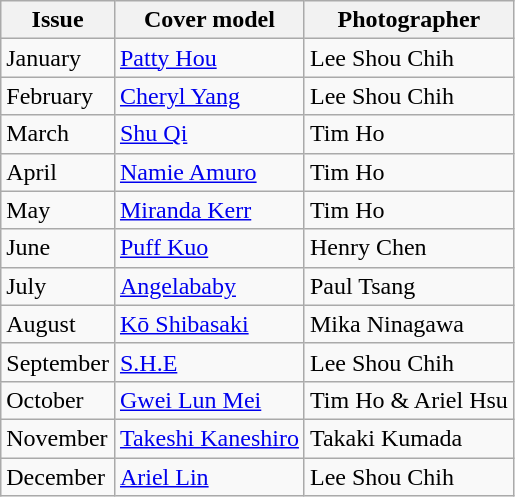<table class="wikitable">
<tr>
<th>Issue</th>
<th>Cover model</th>
<th>Photographer</th>
</tr>
<tr>
<td>January</td>
<td><a href='#'>Patty Hou</a></td>
<td>Lee Shou Chih</td>
</tr>
<tr>
<td>February</td>
<td><a href='#'>Cheryl Yang</a></td>
<td>Lee Shou Chih</td>
</tr>
<tr>
<td>March</td>
<td><a href='#'>Shu Qi</a></td>
<td>Tim Ho</td>
</tr>
<tr>
<td>April</td>
<td><a href='#'>Namie Amuro</a></td>
<td>Tim Ho</td>
</tr>
<tr>
<td>May</td>
<td><a href='#'>Miranda Kerr</a></td>
<td>Tim Ho</td>
</tr>
<tr>
<td>June</td>
<td><a href='#'>Puff Kuo</a></td>
<td>Henry Chen</td>
</tr>
<tr>
<td>July</td>
<td><a href='#'>Angelababy</a></td>
<td>Paul Tsang</td>
</tr>
<tr>
<td>August</td>
<td><a href='#'>Kō Shibasaki</a></td>
<td>Mika Ninagawa</td>
</tr>
<tr>
<td>September</td>
<td><a href='#'>S.H.E</a></td>
<td>Lee Shou Chih</td>
</tr>
<tr>
<td>October</td>
<td><a href='#'>Gwei Lun Mei</a></td>
<td>Tim Ho & Ariel Hsu</td>
</tr>
<tr>
<td>November</td>
<td><a href='#'>Takeshi Kaneshiro</a></td>
<td>Takaki Kumada</td>
</tr>
<tr>
<td>December</td>
<td><a href='#'>Ariel Lin</a></td>
<td>Lee Shou Chih</td>
</tr>
</table>
